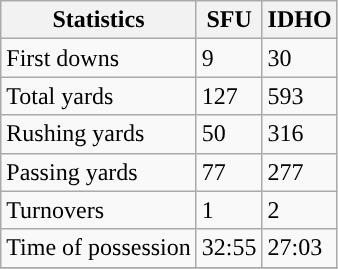<table class="wikitable" style="float: left;">
<tr>
<th>Statistics</th>
<th>SFU</th>
<th>IDHO</th>
</tr>
<tr>
<td>First downs</td>
<td>9</td>
<td>30</td>
</tr>
<tr>
<td>Total yards</td>
<td>127</td>
<td>593</td>
</tr>
<tr>
<td>Rushing yards</td>
<td>50</td>
<td>316</td>
</tr>
<tr>
<td>Passing yards</td>
<td>77</td>
<td>277</td>
</tr>
<tr>
<td>Turnovers</td>
<td>1</td>
<td>2</td>
</tr>
<tr>
<td>Time of possession</td>
<td>32:55</td>
<td>27:03</td>
</tr>
<tr>
</tr>
</table>
